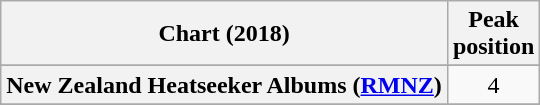<table class="wikitable sortable plainrowheaders" style="text-align:center">
<tr>
<th scope="col">Chart (2018)</th>
<th scope="col">Peak<br> position</th>
</tr>
<tr>
</tr>
<tr>
</tr>
<tr>
<th scope="row">New Zealand Heatseeker Albums (<a href='#'>RMNZ</a>)</th>
<td>4</td>
</tr>
<tr>
</tr>
<tr>
</tr>
</table>
